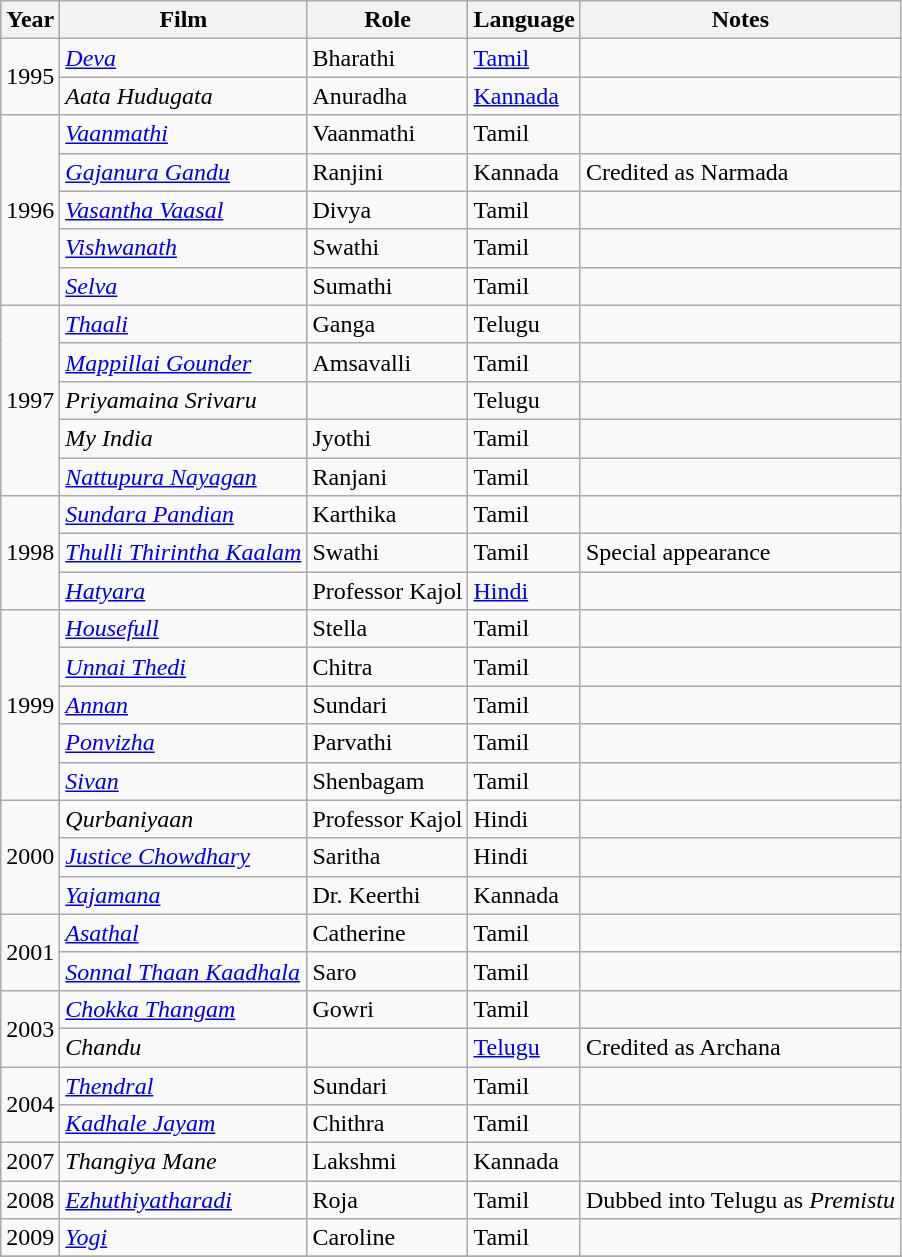<table class="wikitable sortable">
<tr>
<th>Year</th>
<th>Film</th>
<th>Role</th>
<th>Language</th>
<th class="unsortable">Notes</th>
</tr>
<tr>
<td rowspan="2">1995</td>
<td><em><a href='#'>Deva</a></em></td>
<td>Bharathi</td>
<td><a href='#'>Tamil</a></td>
<td></td>
</tr>
<tr>
<td><em>Aata Hudugata</em></td>
<td>Anuradha</td>
<td><a href='#'>Kannada</a></td>
<td></td>
</tr>
<tr>
<td rowspan="5">1996</td>
<td><em><a href='#'>Vaanmathi</a></em></td>
<td>Vaanmathi</td>
<td>Tamil</td>
<td></td>
</tr>
<tr>
<td><em><a href='#'>Gajanura Gandu</a></em></td>
<td>Ranjini</td>
<td>Kannada</td>
<td>Credited as Narmada</td>
</tr>
<tr>
<td><em><a href='#'>Vasantha Vaasal</a></em></td>
<td>Divya</td>
<td>Tamil</td>
<td></td>
</tr>
<tr>
<td><em><a href='#'>Vishwanath</a></em></td>
<td>Swathi</td>
<td>Tamil</td>
<td></td>
</tr>
<tr>
<td><em><a href='#'>Selva</a></em></td>
<td>Sumathi</td>
<td>Tamil</td>
<td></td>
</tr>
<tr>
<td rowspan="5">1997</td>
<td><em><a href='#'>Thaali</a></em></td>
<td>Ganga</td>
<td>Telugu</td>
<td></td>
</tr>
<tr>
<td><em><a href='#'>Mappillai Gounder</a></em></td>
<td>Amsavalli</td>
<td>Tamil</td>
<td></td>
</tr>
<tr>
<td><em>Priyamaina Srivaru</em></td>
<td></td>
<td>Telugu</td>
<td></td>
</tr>
<tr>
<td><em>My India</em></td>
<td>Jyothi</td>
<td>Tamil</td>
<td></td>
</tr>
<tr>
<td><em><a href='#'>Nattupura Nayagan</a></em></td>
<td>Ranjani</td>
<td>Tamil</td>
<td></td>
</tr>
<tr>
<td rowspan="3">1998</td>
<td><em><a href='#'>Sundara Pandian</a></em></td>
<td>Karthika</td>
<td>Tamil</td>
<td></td>
</tr>
<tr>
<td><em><a href='#'>Thulli Thirintha Kaalam</a></em></td>
<td>Swathi</td>
<td>Tamil</td>
<td>Special appearance</td>
</tr>
<tr>
<td><em><a href='#'>Hatyara</a></em></td>
<td>Professor Kajol</td>
<td><a href='#'>Hindi</a></td>
<td></td>
</tr>
<tr>
<td rowspan="5">1999</td>
<td><em><a href='#'>Housefull</a></em></td>
<td>Stella</td>
<td>Tamil</td>
<td></td>
</tr>
<tr>
<td><em><a href='#'>Unnai Thedi</a></em></td>
<td>Chitra</td>
<td>Tamil</td>
<td></td>
</tr>
<tr>
<td><em><a href='#'>Annan</a></em></td>
<td>Sundari</td>
<td>Tamil</td>
<td></td>
</tr>
<tr>
<td><em><a href='#'>Ponvizha</a></em></td>
<td>Parvathi</td>
<td>Tamil</td>
<td></td>
</tr>
<tr>
<td><em><a href='#'>Sivan</a></em></td>
<td>Shenbagam</td>
<td>Tamil</td>
<td></td>
</tr>
<tr>
<td rowspan="3">2000</td>
<td><em>Qurbaniyaan</em></td>
<td>Professor Kajol</td>
<td>Hindi</td>
<td></td>
</tr>
<tr>
<td><em><a href='#'>Justice Chowdhary</a></em></td>
<td>Saritha</td>
<td>Hindi</td>
<td></td>
</tr>
<tr>
<td><em><a href='#'>Yajamana</a></em></td>
<td>Dr. Keerthi</td>
<td>Kannada</td>
<td></td>
</tr>
<tr>
<td rowspan="2">2001</td>
<td><em><a href='#'>Asathal</a></em></td>
<td>Catherine</td>
<td>Tamil</td>
<td></td>
</tr>
<tr>
<td><em><a href='#'>Sonnal Thaan Kaadhala</a></em></td>
<td>Saro</td>
<td>Tamil</td>
<td></td>
</tr>
<tr>
<td rowspan="2">2003</td>
<td><em><a href='#'>Chokka Thangam</a></em></td>
<td>Gowri</td>
<td>Tamil</td>
<td></td>
</tr>
<tr>
<td><em>Chandu</em></td>
<td></td>
<td><a href='#'>Telugu</a></td>
<td>Credited as Archana</td>
</tr>
<tr>
<td rowspan="2">2004</td>
<td><em><a href='#'>Thendral</a></em></td>
<td>Sundari</td>
<td>Tamil</td>
<td></td>
</tr>
<tr>
<td><em><a href='#'>Kadhale Jayam</a></em></td>
<td>Chithra</td>
<td>Tamil</td>
<td></td>
</tr>
<tr>
<td>2007</td>
<td><em>Thangiya Mane</em></td>
<td>Lakshmi</td>
<td>Kannada</td>
<td></td>
</tr>
<tr>
<td>2008</td>
<td><em><a href='#'>Ezhuthiyatharadi</a></em></td>
<td>Roja</td>
<td>Tamil</td>
<td>Dubbed into Telugu as <em>Premistu</em></td>
</tr>
<tr>
<td>2009</td>
<td><em><a href='#'>Yogi</a></em></td>
<td>Caroline</td>
<td>Tamil</td>
<td></td>
</tr>
<tr>
</tr>
</table>
